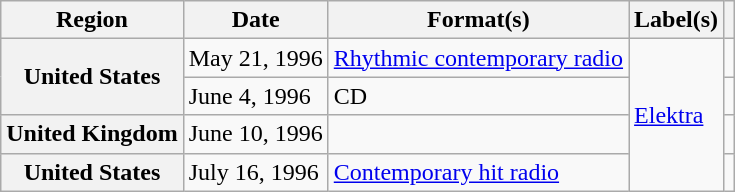<table class="wikitable plainrowheaders">
<tr>
<th scope="col">Region</th>
<th scope="col">Date</th>
<th scope="col">Format(s)</th>
<th scope="col">Label(s)</th>
<th scope="col"></th>
</tr>
<tr>
<th scope="row" rowspan="2">United States</th>
<td>May 21, 1996</td>
<td><a href='#'>Rhythmic contemporary radio</a></td>
<td rowspan="4"><a href='#'>Elektra</a></td>
<td></td>
</tr>
<tr>
<td>June 4, 1996</td>
<td>CD</td>
<td></td>
</tr>
<tr>
<th scope="row">United Kingdom</th>
<td>June 10, 1996</td>
<td></td>
<td></td>
</tr>
<tr>
<th scope="row">United States</th>
<td>July 16, 1996</td>
<td><a href='#'>Contemporary hit radio</a></td>
<td></td>
</tr>
</table>
